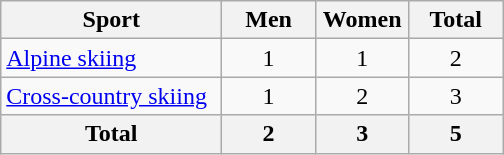<table class="wikitable sortable" style="text-align:center;">
<tr>
<th width=140>Sport</th>
<th width=55>Men</th>
<th width=55>Women</th>
<th width=55>Total</th>
</tr>
<tr>
<td align=left><a href='#'>Alpine skiing</a></td>
<td>1</td>
<td>1</td>
<td>2</td>
</tr>
<tr>
<td align=left><a href='#'>Cross-country skiing</a></td>
<td>1</td>
<td>2</td>
<td>3</td>
</tr>
<tr>
<th>Total</th>
<th>2</th>
<th>3</th>
<th>5</th>
</tr>
</table>
